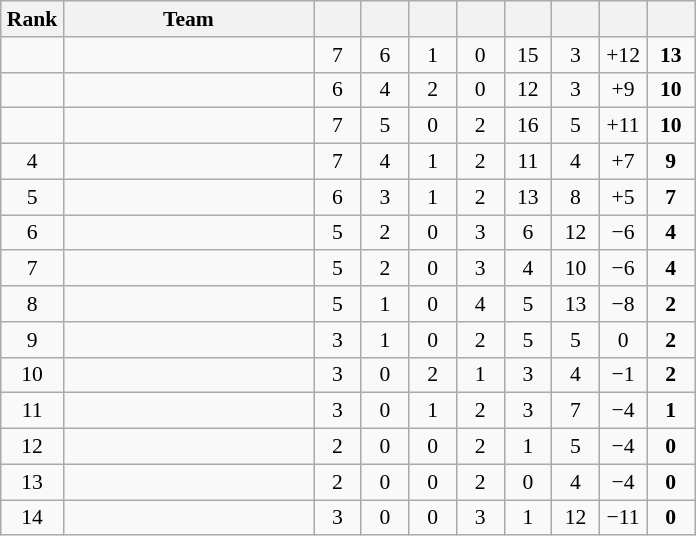<table class="wikitable" style="text-align: center; font-size:90% ">
<tr>
<th width=35>Rank</th>
<th width=160>Team</th>
<th width=25></th>
<th width=25></th>
<th width=25></th>
<th width=25></th>
<th width=25></th>
<th width=25></th>
<th width=25></th>
<th width=25></th>
</tr>
<tr>
<td></td>
<td align=left></td>
<td>7</td>
<td>6</td>
<td>1</td>
<td>0</td>
<td>15</td>
<td>3</td>
<td>+12</td>
<td><strong>13</strong></td>
</tr>
<tr>
<td></td>
<td align=left></td>
<td>6</td>
<td>4</td>
<td>2</td>
<td>0</td>
<td>12</td>
<td>3</td>
<td>+9</td>
<td><strong>10</strong></td>
</tr>
<tr>
<td></td>
<td align=left></td>
<td>7</td>
<td>5</td>
<td>0</td>
<td>2</td>
<td>16</td>
<td>5</td>
<td>+11</td>
<td><strong>10</strong></td>
</tr>
<tr>
<td>4</td>
<td align=left></td>
<td>7</td>
<td>4</td>
<td>1</td>
<td>2</td>
<td>11</td>
<td>4</td>
<td>+7</td>
<td><strong>9</strong></td>
</tr>
<tr>
<td>5</td>
<td align=left></td>
<td>6</td>
<td>3</td>
<td>1</td>
<td>2</td>
<td>13</td>
<td>8</td>
<td>+5</td>
<td><strong>7</strong></td>
</tr>
<tr>
<td>6</td>
<td align=left></td>
<td>5</td>
<td>2</td>
<td>0</td>
<td>3</td>
<td>6</td>
<td>12</td>
<td>−6</td>
<td><strong>4</strong></td>
</tr>
<tr>
<td>7</td>
<td align=left></td>
<td>5</td>
<td>2</td>
<td>0</td>
<td>3</td>
<td>4</td>
<td>10</td>
<td>−6</td>
<td><strong>4</strong></td>
</tr>
<tr>
<td>8</td>
<td align=left></td>
<td>5</td>
<td>1</td>
<td>0</td>
<td>4</td>
<td>5</td>
<td>13</td>
<td>−8</td>
<td><strong>2</strong></td>
</tr>
<tr>
<td>9</td>
<td align=left></td>
<td>3</td>
<td>1</td>
<td>0</td>
<td>2</td>
<td>5</td>
<td>5</td>
<td>0</td>
<td><strong>2</strong></td>
</tr>
<tr>
<td>10</td>
<td align=left></td>
<td>3</td>
<td>0</td>
<td>2</td>
<td>1</td>
<td>3</td>
<td>4</td>
<td>−1</td>
<td><strong>2</strong></td>
</tr>
<tr>
<td>11</td>
<td align=left></td>
<td>3</td>
<td>0</td>
<td>1</td>
<td>2</td>
<td>3</td>
<td>7</td>
<td>−4</td>
<td><strong>1</strong></td>
</tr>
<tr>
<td>12</td>
<td align=left></td>
<td>2</td>
<td>0</td>
<td>0</td>
<td>2</td>
<td>1</td>
<td>5</td>
<td>−4</td>
<td><strong>0</strong></td>
</tr>
<tr>
<td>13</td>
<td align=left></td>
<td>2</td>
<td>0</td>
<td>0</td>
<td>2</td>
<td>0</td>
<td>4</td>
<td>−4</td>
<td><strong>0</strong></td>
</tr>
<tr>
<td>14</td>
<td align=left></td>
<td>3</td>
<td>0</td>
<td>0</td>
<td>3</td>
<td>1</td>
<td>12</td>
<td>−11</td>
<td><strong>0</strong></td>
</tr>
</table>
